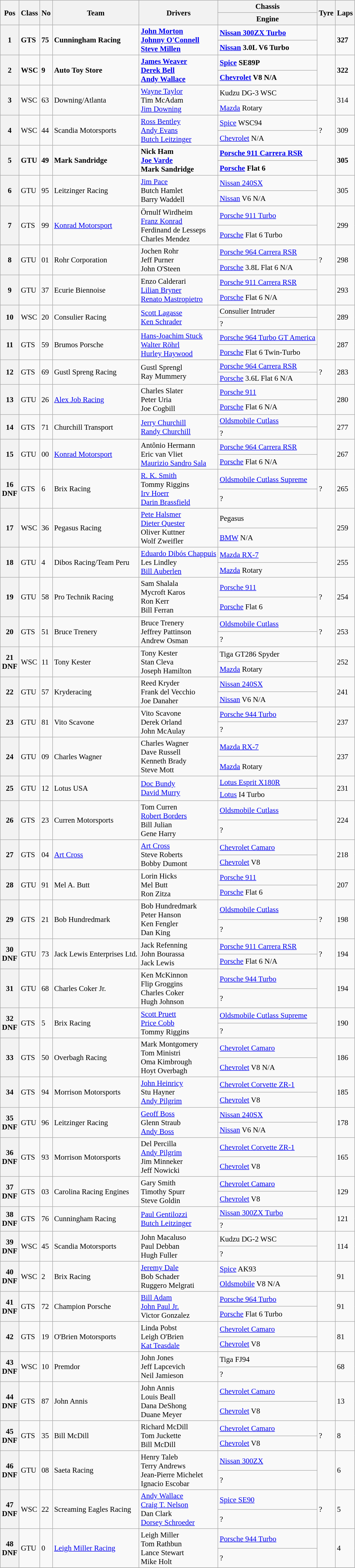<table class="wikitable" style="font-size: 95%">
<tr>
<th rowspan=2>Pos</th>
<th rowspan=2>Class</th>
<th rowspan=2>No</th>
<th rowspan=2>Team</th>
<th rowspan=2>Drivers</th>
<th>Chassis</th>
<th rowspan=2>Tyre</th>
<th rowspan=2>Laps</th>
</tr>
<tr>
<th>Engine</th>
</tr>
<tr style="font-weight:bold">
<th rowspan=2>1</th>
<td rowspan=2>GTS</td>
<td rowspan=2>75</td>
<td rowspan=2> Cunningham Racing</td>
<td rowspan=2> <a href='#'>John Morton</a><br> <a href='#'>Johnny O'Connell</a><br> <a href='#'>Steve Millen</a></td>
<td><a href='#'>Nissan 300ZX Turbo</a></td>
<td rowspan=2></td>
<td rowspan=2>327</td>
</tr>
<tr style="font-weight:bold">
<td><a href='#'>Nissan</a> 3.0L V6 Turbo</td>
</tr>
<tr style="font-weight:bold">
<th rowspan=2>2</th>
<td rowspan=2>WSC</td>
<td rowspan=2>9</td>
<td rowspan=2> Auto Toy Store</td>
<td rowspan=2> <a href='#'>James Weaver</a><br> <a href='#'>Derek Bell</a><br> <a href='#'>Andy Wallace</a></td>
<td><a href='#'>Spice</a> SE89P</td>
<td rowspan=2></td>
<td rowspan=2>322</td>
</tr>
<tr style="font-weight:bold">
<td><a href='#'>Chevrolet</a> V8 N/A</td>
</tr>
<tr>
<th rowspan=2>3</th>
<td rowspan=2>WSC</td>
<td rowspan=2>63</td>
<td rowspan=2> Downing/Atlanta</td>
<td rowspan=2> <a href='#'>Wayne Taylor</a><br> Tim McAdam<br> <a href='#'>Jim Downing</a></td>
<td>Kudzu DG-3 WSC</td>
<td rowspan=2></td>
<td rowspan=2>314</td>
</tr>
<tr>
<td><a href='#'>Mazda</a> Rotary</td>
</tr>
<tr>
<th rowspan=2>4</th>
<td rowspan=2>WSC</td>
<td rowspan=2>44</td>
<td rowspan=2> Scandia Motorsports</td>
<td rowspan=2> <a href='#'>Ross Bentley</a><br> <a href='#'>Andy Evans</a><br> <a href='#'>Butch Leitzinger</a></td>
<td><a href='#'>Spice</a> WSC94</td>
<td rowspan=2>?</td>
<td rowspan=2>309</td>
</tr>
<tr>
<td><a href='#'>Chevrolet</a> N/A</td>
</tr>
<tr style="font-weight:bold">
<th rowspan=2>5</th>
<td rowspan=2>GTU</td>
<td rowspan=2>49</td>
<td rowspan=2> Mark Sandridge</td>
<td rowspan=2> Nick Ham<br> <a href='#'>Joe Varde</a><br> Mark Sandridge</td>
<td><a href='#'>Porsche 911 Carrera RSR</a></td>
<td rowspan=2></td>
<td rowspan=2>305</td>
</tr>
<tr style="font-weight:bold">
<td><a href='#'>Porsche</a> Flat 6</td>
</tr>
<tr>
<th rowspan=2>6</th>
<td rowspan=2>GTU</td>
<td rowspan=2>95</td>
<td rowspan=2> Leitzinger Racing</td>
<td rowspan=2> <a href='#'>Jim Pace</a><br> Butch Hamlet<br> Barry Waddell</td>
<td><a href='#'>Nissan 240SX</a></td>
<td rowspan=2></td>
<td rowspan=2>305</td>
</tr>
<tr>
<td><a href='#'>Nissan</a> V6 N/A</td>
</tr>
<tr>
<th rowspan=2>7</th>
<td rowspan=2>GTS</td>
<td rowspan=2>99</td>
<td rowspan=2> <a href='#'>Konrad Motorsport</a></td>
<td rowspan=2> Örnulf Wirdheim<br> <a href='#'>Franz Konrad</a><br> Ferdinand de Lesseps<br> Charles Mendez</td>
<td><a href='#'>Porsche 911 Turbo</a></td>
<td rowspan=2></td>
<td rowspan=2>299</td>
</tr>
<tr>
<td><a href='#'>Porsche</a> Flat 6 Turbo</td>
</tr>
<tr>
<th rowspan=2>8</th>
<td rowspan=2>GTU</td>
<td rowspan=2>01</td>
<td rowspan=2> Rohr Corporation</td>
<td rowspan=2> Jochen Rohr<br> Jeff Purner<br> John O'Steen</td>
<td><a href='#'>Porsche 964 Carrera RSR</a></td>
<td rowspan=2>?</td>
<td rowspan=2>298</td>
</tr>
<tr>
<td><a href='#'>Porsche</a> 3.8L Flat 6 N/A</td>
</tr>
<tr>
<th rowspan=2>9</th>
<td rowspan=2>GTU</td>
<td rowspan=2>37</td>
<td rowspan=2> Ecurie Biennoise</td>
<td rowspan=2> Enzo Calderari<br> <a href='#'>Lilian Bryner</a><br> <a href='#'>Renato Mastropietro</a></td>
<td><a href='#'>Porsche 911 Carrera RSR</a></td>
<td rowspan=2></td>
<td rowspan=2>293</td>
</tr>
<tr>
<td><a href='#'>Porsche</a> Flat 6 N/A</td>
</tr>
<tr>
<th rowspan=2>10</th>
<td rowspan=2>WSC</td>
<td rowspan=2>20</td>
<td rowspan=2> Consulier Racing</td>
<td rowspan=2> <a href='#'>Scott Lagasse</a><br> <a href='#'>Ken Schrader</a></td>
<td>Consulier Intruder</td>
<td rowspan=2></td>
<td rowspan=2>289</td>
</tr>
<tr>
<td>?</td>
</tr>
<tr>
<th rowspan=2>11</th>
<td rowspan=2>GTS</td>
<td rowspan=2>59</td>
<td rowspan=2> Brumos Porsche</td>
<td rowspan=2> <a href='#'>Hans-Joachim Stuck</a><br> <a href='#'>Walter Röhrl</a><br> <a href='#'>Hurley Haywood</a></td>
<td><a href='#'>Porsche 964 Turbo GT America</a></td>
<td rowspan=2></td>
<td rowspan=2>287</td>
</tr>
<tr>
<td><a href='#'>Porsche</a> Flat 6 Twin-Turbo</td>
</tr>
<tr>
<th rowspan=2>12</th>
<td rowspan=2>GTS</td>
<td rowspan=2>69</td>
<td rowspan=2> Gustl Spreng Racing</td>
<td rowspan=2> Gustl Sprengl<br> Ray Mummery</td>
<td><a href='#'>Porsche 964 Carrera RSR</a></td>
<td rowspan=2>?</td>
<td rowspan=2>283</td>
</tr>
<tr>
<td><a href='#'>Porsche</a> 3.6L Flat 6 N/A</td>
</tr>
<tr>
<th rowspan=2>13</th>
<td rowspan=2>GTU</td>
<td rowspan=2>26</td>
<td rowspan=2> <a href='#'>Alex Job Racing</a></td>
<td rowspan=2> Charles Slater<br> Peter Uria<br> Joe Cogbill</td>
<td><a href='#'>Porsche 911</a></td>
<td rowspan=2></td>
<td rowspan=2>280</td>
</tr>
<tr>
<td><a href='#'>Porsche</a> Flat 6 N/A</td>
</tr>
<tr>
<th rowspan=2>14</th>
<td rowspan=2>GTS</td>
<td rowspan=2>71</td>
<td rowspan=2> Churchill Transport</td>
<td rowspan=2> <a href='#'>Jerry Churchill</a><br> <a href='#'>Randy Churchill</a></td>
<td><a href='#'>Oldsmobile Cutlass</a></td>
<td rowspan=2></td>
<td rowspan=2>277</td>
</tr>
<tr>
<td>?</td>
</tr>
<tr>
<th rowspan=2>15</th>
<td rowspan=2>GTU</td>
<td rowspan=2>00</td>
<td rowspan=2> <a href='#'>Konrad Motorsport</a></td>
<td rowspan=2> Antônio Hermann<br> Eric van Vliet<br> <a href='#'>Maurizio Sandro Sala</a></td>
<td><a href='#'>Porsche 964 Carrera RSR</a></td>
<td rowspan=2></td>
<td rowspan=2>267</td>
</tr>
<tr>
<td><a href='#'>Porsche</a> Flat 6 N/A</td>
</tr>
<tr>
<th rowspan=2>16<br>DNF</th>
<td rowspan=2>GTS</td>
<td rowspan=2>6</td>
<td rowspan=2> Brix Racing</td>
<td rowspan=2> <a href='#'>R. K. Smith</a><br> Tommy Riggins<br> <a href='#'>Irv Hoerr</a><br> <a href='#'>Darin Brassfield</a></td>
<td><a href='#'>Oldsmobile Cutlass Supreme</a></td>
<td rowspan=2>?</td>
<td rowspan=2>265</td>
</tr>
<tr>
<td>?</td>
</tr>
<tr>
<th rowspan=2>17</th>
<td rowspan=2>WSC</td>
<td rowspan=2>36</td>
<td rowspan=2> Pegasus Racing</td>
<td rowspan=2> <a href='#'>Pete Halsmer</a><br> <a href='#'>Dieter Quester</a><br> Oliver Kuttner<br> Wolf Zweifler</td>
<td>Pegasus</td>
<td rowspan=2></td>
<td rowspan=2>259</td>
</tr>
<tr>
<td><a href='#'>BMW</a> N/A</td>
</tr>
<tr>
<th rowspan=2>18</th>
<td rowspan=2>GTU</td>
<td rowspan=2>4</td>
<td rowspan=2> Dibos Racing/Team Peru</td>
<td rowspan=2> <a href='#'>Eduardo Dibós Chappuis</a><br> Les Lindley<br> <a href='#'>Bill Auberlen</a></td>
<td><a href='#'>Mazda RX-7</a></td>
<td rowspan=2></td>
<td rowspan=2>255</td>
</tr>
<tr>
<td><a href='#'>Mazda</a> Rotary</td>
</tr>
<tr>
<th rowspan=2>19</th>
<td rowspan=2>GTU</td>
<td rowspan=2>58</td>
<td rowspan=2> Pro Technik Racing</td>
<td rowspan=2> Sam Shalala<br> Mycroft Karos<br> Ron Kerr<br> Bill Ferran</td>
<td><a href='#'>Porsche 911</a></td>
<td rowspan=2>?</td>
<td rowspan=2>254</td>
</tr>
<tr>
<td><a href='#'>Porsche</a> Flat 6</td>
</tr>
<tr>
<th rowspan=2>20</th>
<td rowspan=2>GTS</td>
<td rowspan=2>51</td>
<td rowspan=2> Bruce Trenery</td>
<td rowspan=2> Bruce Trenery<br> Jeffrey Pattinson<br> Andrew Osman</td>
<td><a href='#'>Oldsmobile Cutlass</a></td>
<td rowspan=2>?</td>
<td rowspan=2>253</td>
</tr>
<tr>
<td>?</td>
</tr>
<tr>
<th rowspan=2>21<br>DNF</th>
<td rowspan=2>WSC</td>
<td rowspan=2>11</td>
<td rowspan=2> Tony Kester</td>
<td rowspan=2> Tony Kester<br> Stan Cleva<br> Joseph Hamilton</td>
<td>Tiga GT286 Spyder</td>
<td rowspan=2></td>
<td rowspan=2>252</td>
</tr>
<tr>
<td><a href='#'>Mazda</a> Rotary</td>
</tr>
<tr>
<th rowspan=2>22</th>
<td rowspan=2>GTU</td>
<td rowspan=2>57</td>
<td rowspan=2> Kryderacing</td>
<td rowspan=2> Reed Kryder<br> Frank del Vecchio<br> Joe Danaher</td>
<td><a href='#'>Nissan 240SX</a></td>
<td rowspan=2></td>
<td rowspan=2>241</td>
</tr>
<tr>
<td><a href='#'>Nissan</a> V6 N/A</td>
</tr>
<tr>
<th rowspan=2>23</th>
<td rowspan=2>GTU</td>
<td rowspan=2>81</td>
<td rowspan=2> Vito Scavone</td>
<td rowspan=2> Vito Scavone<br> Derek Orland<br> John McAulay</td>
<td><a href='#'>Porsche 944 Turbo</a></td>
<td rowspan=2></td>
<td rowspan=2>237</td>
</tr>
<tr>
<td>?</td>
</tr>
<tr>
<th rowspan=2>24</th>
<td rowspan=2>GTU</td>
<td rowspan=2>09</td>
<td rowspan=2> Charles Wagner</td>
<td rowspan=2> Charles Wagner<br> Dave Russell<br> Kenneth Brady<br> Steve Mott</td>
<td><a href='#'>Mazda RX-7</a></td>
<td rowspan=2></td>
<td rowspan=2>237</td>
</tr>
<tr>
<td><a href='#'>Mazda</a> Rotary</td>
</tr>
<tr>
<th rowspan=2>25</th>
<td rowspan=2>GTU</td>
<td rowspan=2>12</td>
<td rowspan=2> Lotus USA</td>
<td rowspan=2> <a href='#'>Doc Bundy</a><br> <a href='#'>David Murry</a></td>
<td><a href='#'>Lotus Esprit X180R</a></td>
<td rowspan=2></td>
<td rowspan=2>231</td>
</tr>
<tr>
<td><a href='#'>Lotus</a> I4 Turbo</td>
</tr>
<tr>
<th rowspan=2>26</th>
<td rowspan=2>GTS</td>
<td rowspan=2>23</td>
<td rowspan=2> Curren Motorsports</td>
<td rowspan=2> Tom Curren<br> <a href='#'>Robert Borders</a><br> Bill Julian<br> Gene Harry</td>
<td><a href='#'>Oldsmobile Cutlass</a></td>
<td rowspan=2></td>
<td rowspan=2>224</td>
</tr>
<tr>
<td>?</td>
</tr>
<tr>
<th rowspan=2>27</th>
<td rowspan=2>GTS</td>
<td rowspan=2>04</td>
<td rowspan=2> <a href='#'>Art Cross</a></td>
<td rowspan=2> <a href='#'>Art Cross</a><br> Steve Roberts<br> Bobby Dumont</td>
<td><a href='#'>Chevrolet Camaro</a></td>
<td rowspan=2></td>
<td rowspan=2>218</td>
</tr>
<tr>
<td><a href='#'>Chevrolet</a> V8</td>
</tr>
<tr>
<th rowspan=2>28</th>
<td rowspan=2>GTU</td>
<td rowspan=2>91</td>
<td rowspan=2> Mel A. Butt</td>
<td rowspan=2> Lorin Hicks<br> Mel Butt<br> Ron Zitza</td>
<td><a href='#'>Porsche 911</a></td>
<td rowspan=2></td>
<td rowspan=2>207</td>
</tr>
<tr>
<td><a href='#'>Porsche</a> Flat 6</td>
</tr>
<tr>
<th rowspan=2>29</th>
<td rowspan=2>GTS</td>
<td rowspan=2>21</td>
<td rowspan=2> Bob Hundredmark</td>
<td rowspan=2> Bob Hundredmark<br> Peter Hanson<br> Ken Fengler<br> Dan King</td>
<td><a href='#'>Oldsmobile Cutlass</a></td>
<td rowspan=2>?</td>
<td rowspan=2>198</td>
</tr>
<tr>
<td>?</td>
</tr>
<tr>
<th rowspan=2>30<br>DNF</th>
<td rowspan=2>GTU</td>
<td rowspan=2>73</td>
<td rowspan=2> Jack Lewis Enterprises Ltd.</td>
<td rowspan=2> Jack Refenning<br> John Bourassa<br> Jack Lewis</td>
<td><a href='#'>Porsche 911 Carrera RSR</a></td>
<td rowspan=2>?</td>
<td rowspan=2>194</td>
</tr>
<tr>
<td><a href='#'>Porsche</a> Flat 6 N/A</td>
</tr>
<tr>
<th rowspan=2>31</th>
<td rowspan=2>GTU</td>
<td rowspan=2>68</td>
<td rowspan=2> Charles Coker Jr.</td>
<td rowspan=2> Ken McKinnon<br> Flip Groggins<br> Charles Coker<br> Hugh Johnson</td>
<td><a href='#'>Porsche 944 Turbo</a></td>
<td rowspan=2></td>
<td rowspan=2>194</td>
</tr>
<tr>
<td>?</td>
</tr>
<tr>
<th rowspan=2>32<br>DNF</th>
<td rowspan=2>GTS</td>
<td rowspan=2>5</td>
<td rowspan=2> Brix Racing</td>
<td rowspan=2> <a href='#'>Scott Pruett</a><br> <a href='#'>Price Cobb</a><br> Tommy Riggins</td>
<td><a href='#'>Oldsmobile Cutlass Supreme</a></td>
<td rowspan=2></td>
<td rowspan=2>190</td>
</tr>
<tr>
<td>?</td>
</tr>
<tr>
<th rowspan=2>33</th>
<td rowspan=2>GTS</td>
<td rowspan=2>50</td>
<td rowspan=2> Overbagh Racing</td>
<td rowspan=2> Mark Montgomery<br> Tom Ministri<br> Oma Kimbrough<br> Hoyt Overbagh</td>
<td><a href='#'>Chevrolet Camaro</a></td>
<td rowspan=2></td>
<td rowspan=2>186</td>
</tr>
<tr>
<td><a href='#'>Chevrolet</a> V8 N/A</td>
</tr>
<tr>
<th rowspan=2>34</th>
<td rowspan=2>GTS</td>
<td rowspan=2>94</td>
<td rowspan=2> Morrison Motorsports</td>
<td rowspan=2> <a href='#'>John Heinricy</a><br> Stu Hayner<br> <a href='#'>Andy Pilgrim</a></td>
<td><a href='#'>Chevrolet Corvette ZR-1</a></td>
<td rowspan=2></td>
<td rowspan=2>185</td>
</tr>
<tr>
<td><a href='#'>Chevrolet</a> V8</td>
</tr>
<tr>
<th rowspan=2>35<br>DNF</th>
<td rowspan=2>GTU</td>
<td rowspan=2>96</td>
<td rowspan=2> Leitzinger Racing</td>
<td rowspan=2> <a href='#'>Geoff Boss</a><br> Glenn Straub<br> <a href='#'>Andy Boss</a></td>
<td><a href='#'>Nissan 240SX</a></td>
<td rowspan=2></td>
<td rowspan=2>178</td>
</tr>
<tr>
<td><a href='#'>Nissan</a> V6 N/A</td>
</tr>
<tr>
<th rowspan=2>36<br>DNF</th>
<td rowspan=2>GTS</td>
<td rowspan=2>93</td>
<td rowspan=2> Morrison Motorsports</td>
<td rowspan=2> Del Percilla<br> <a href='#'>Andy Pilgrim</a><br> Jim Minneker<br> Jeff Nowicki</td>
<td><a href='#'>Chevrolet Corvette ZR-1</a></td>
<td rowspan=2></td>
<td rowspan=2>165</td>
</tr>
<tr>
<td><a href='#'>Chevrolet</a> V8</td>
</tr>
<tr>
<th rowspan=2>37<br>DNF</th>
<td rowspan=2>GTS</td>
<td rowspan=2>03</td>
<td rowspan=2> Carolina Racing Engines</td>
<td rowspan=2> Gary Smith<br> Timothy Spurr<br> Steve Goldin</td>
<td><a href='#'>Chevrolet Camaro</a></td>
<td rowspan=2></td>
<td rowspan=2>129</td>
</tr>
<tr>
<td><a href='#'>Chevrolet</a> V8</td>
</tr>
<tr>
<th rowspan=2>38<br>DNF</th>
<td rowspan=2>GTS</td>
<td rowspan=2>76</td>
<td rowspan=2> Cunningham Racing</td>
<td rowspan=2> <a href='#'>Paul Gentilozzi</a><br> <a href='#'>Butch Leitzinger</a></td>
<td><a href='#'>Nissan 300ZX Turbo</a></td>
<td rowspan=2></td>
<td rowspan=2>121</td>
</tr>
<tr>
<td>?</td>
</tr>
<tr>
<th rowspan=2>39<br>DNF</th>
<td rowspan=2>WSC</td>
<td rowspan=2>45</td>
<td rowspan=2> Scandia Motorsports</td>
<td rowspan=2> John Macaluso<br> Paul Debban<br> Hugh Fuller</td>
<td>Kudzu DG-2 WSC</td>
<td rowspan=2></td>
<td rowspan=2>114</td>
</tr>
<tr>
<td>?</td>
</tr>
<tr>
<th rowspan=2>40<br>DNF</th>
<td rowspan=2>WSC</td>
<td rowspan=2>2</td>
<td rowspan=2> Brix Racing</td>
<td rowspan=2> <a href='#'>Jeremy Dale</a><br> Bob Schader<br> Ruggero Melgrati</td>
<td><a href='#'>Spice</a> AK93</td>
<td rowspan=2></td>
<td rowspan=2>91</td>
</tr>
<tr>
<td><a href='#'>Oldsmobile</a> V8 N/A</td>
</tr>
<tr>
<th rowspan=2>41<br>DNF</th>
<td rowspan=2>GTS</td>
<td rowspan=2>72</td>
<td rowspan=2> Champion Porsche</td>
<td rowspan=2> <a href='#'>Bill Adam</a><br> <a href='#'>John Paul Jr.</a><br> Victor Gonzalez</td>
<td><a href='#'>Porsche 964 Turbo</a></td>
<td rowspan=2></td>
<td rowspan=2>91</td>
</tr>
<tr>
<td><a href='#'>Porsche</a> Flat 6 Turbo</td>
</tr>
<tr>
<th rowspan=2>42</th>
<td rowspan=2>GTS</td>
<td rowspan=2>19</td>
<td rowspan=2> O'Brien Motorsports</td>
<td rowspan=2> Linda Pobst<br> Leigh O'Brien<br> <a href='#'>Kat Teasdale</a></td>
<td><a href='#'>Chevrolet Camaro</a></td>
<td rowspan=2></td>
<td rowspan=2>81</td>
</tr>
<tr>
<td><a href='#'>Chevrolet</a> V8</td>
</tr>
<tr>
<th rowspan=2>43<br>DNF</th>
<td rowspan=2>WSC</td>
<td rowspan=2>10</td>
<td rowspan=2> Premdor</td>
<td rowspan=2> John Jones<br> Jeff Lapcevich<br> Neil Jamieson</td>
<td>Tiga FJ94</td>
<td rowspan=2></td>
<td rowspan=2>68</td>
</tr>
<tr>
<td>?</td>
</tr>
<tr>
<th rowspan=2>44<br>DNF</th>
<td rowspan=2>GTS</td>
<td rowspan=2>87</td>
<td rowspan=2> John Annis</td>
<td rowspan=2> John Annis<br> Louis Beall<br> Dana DeShong<br> Duane Meyer</td>
<td><a href='#'>Chevrolet Camaro</a></td>
<td rowspan=2></td>
<td rowspan=2>13</td>
</tr>
<tr>
<td><a href='#'>Chevrolet</a> V8</td>
</tr>
<tr>
<th rowspan=2>45<br>DNF</th>
<td rowspan=2>GTS</td>
<td rowspan=2>35</td>
<td rowspan=2> Bill McDill</td>
<td rowspan=2> Richard McDill<br> Tom Juckette<br> Bill McDill</td>
<td><a href='#'>Chevrolet Camaro</a></td>
<td rowspan=2>?</td>
<td rowspan=2>8</td>
</tr>
<tr>
<td><a href='#'>Chevrolet</a> V8</td>
</tr>
<tr>
<th rowspan=2>46<br>DNF</th>
<td rowspan=2>GTU</td>
<td rowspan=2>08</td>
<td rowspan=2> Saeta Racing</td>
<td rowspan=2> Henry Taleb<br> Terry Andrews<br> Jean-Pierre Michelet<br> Ignacio Escobar</td>
<td><a href='#'>Nissan 300ZX</a></td>
<td rowspan=2></td>
<td rowspan=2>6</td>
</tr>
<tr>
<td>?</td>
</tr>
<tr>
<th rowspan=2>47<br>DNF</th>
<td rowspan=2>WSC</td>
<td rowspan=2>22</td>
<td rowspan=2> Screaming Eagles Racing</td>
<td rowspan=2> <a href='#'>Andy Wallace</a><br> <a href='#'>Craig T. Nelson</a><br> Dan Clark<br> <a href='#'>Dorsey Schroeder</a></td>
<td><a href='#'>Spice SE90</a></td>
<td rowspan=2>?</td>
<td rowspan=2>5</td>
</tr>
<tr>
<td>?</td>
</tr>
<tr>
<th rowspan=2>48<br>DNF</th>
<td rowspan=2>GTU</td>
<td rowspan=2>0</td>
<td rowspan=2> <a href='#'>Leigh Miller Racing</a></td>
<td rowspan=2> Leigh Miller<br> Tom Rathbun<br> Lance Stewart<br> Mike Holt</td>
<td><a href='#'>Porsche 944 Turbo</a></td>
<td rowspan=2></td>
<td rowspan=2>4</td>
</tr>
<tr>
<td>?</td>
</tr>
<tr>
</tr>
</table>
